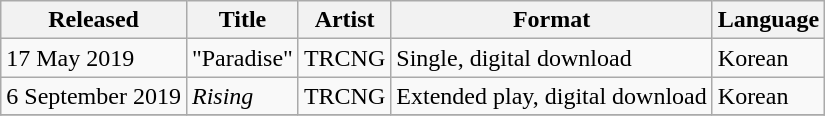<table class="wikitable sortable">
<tr>
<th>Released</th>
<th>Title</th>
<th>Artist</th>
<th>Format</th>
<th>Language</th>
</tr>
<tr>
<td>17 May 2019</td>
<td>"Paradise"</td>
<td>TRCNG</td>
<td>Single, digital download</td>
<td>Korean</td>
</tr>
<tr>
<td>6 September 2019</td>
<td><em>Rising</em></td>
<td>TRCNG</td>
<td>Extended play, digital download</td>
<td>Korean</td>
</tr>
<tr>
</tr>
</table>
